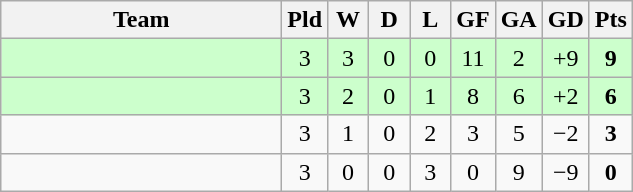<table class="wikitable" style="text-align:center;">
<tr>
<th width=180>Team</th>
<th width=20>Pld</th>
<th width=20>W</th>
<th width=20>D</th>
<th width=20>L</th>
<th width=20>GF</th>
<th width=20>GA</th>
<th width=20>GD</th>
<th width=20>Pts</th>
</tr>
<tr bgcolor=#ccffcc>
<td align="left"><em></em></td>
<td>3</td>
<td>3</td>
<td>0</td>
<td>0</td>
<td>11</td>
<td>2</td>
<td>+9</td>
<td><strong>9</strong></td>
</tr>
<tr bgcolor=#ccffcc>
<td align="left"></td>
<td>3</td>
<td>2</td>
<td>0</td>
<td>1</td>
<td>8</td>
<td>6</td>
<td>+2</td>
<td><strong>6</strong></td>
</tr>
<tr>
<td align="left"></td>
<td>3</td>
<td>1</td>
<td>0</td>
<td>2</td>
<td>3</td>
<td>5</td>
<td>−2</td>
<td><strong>3</strong></td>
</tr>
<tr>
<td align="left"></td>
<td>3</td>
<td>0</td>
<td>0</td>
<td>3</td>
<td>0</td>
<td>9</td>
<td>−9</td>
<td><strong>0</strong></td>
</tr>
</table>
